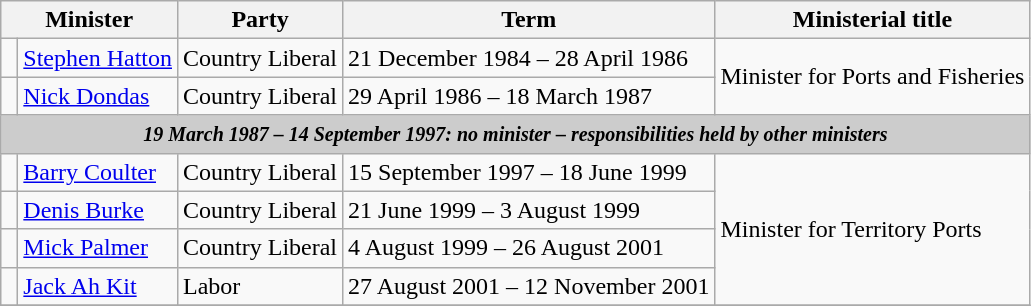<table class="sortable wikitable">
<tr>
<th colspan=2>Minister</th>
<th>Party</th>
<th>Term </th>
<th>Ministerial title</th>
</tr>
<tr>
<td> </td>
<td><a href='#'>Stephen Hatton</a></td>
<td>Country Liberal</td>
<td>21 December 1984 – 28 April 1986</td>
<td rowspan="2">Minister for Ports and Fisheries</td>
</tr>
<tr>
<td> </td>
<td><a href='#'>Nick Dondas</a></td>
<td>Country Liberal</td>
<td>29 April 1986 – 18 March 1987</td>
</tr>
<tr>
<th colspan=5 style="background: #cccccc;"><small><strong><em>19 March 1987 – 14 September 1997: no minister – responsibilities held by other ministers</em></strong></small></th>
</tr>
<tr>
<td> </td>
<td><a href='#'>Barry Coulter</a></td>
<td>Country Liberal</td>
<td>15 September 1997 – 18 June 1999</td>
<td rowspan="4">Minister for Territory Ports</td>
</tr>
<tr>
<td> </td>
<td><a href='#'>Denis Burke</a></td>
<td>Country Liberal</td>
<td>21 June 1999 – 3 August 1999</td>
</tr>
<tr>
<td> </td>
<td><a href='#'>Mick Palmer</a></td>
<td>Country Liberal</td>
<td>4 August 1999 – 26 August 2001</td>
</tr>
<tr>
<td> </td>
<td><a href='#'>Jack Ah Kit</a></td>
<td>Labor</td>
<td>27 August 2001 – 12 November 2001</td>
</tr>
<tr>
</tr>
</table>
